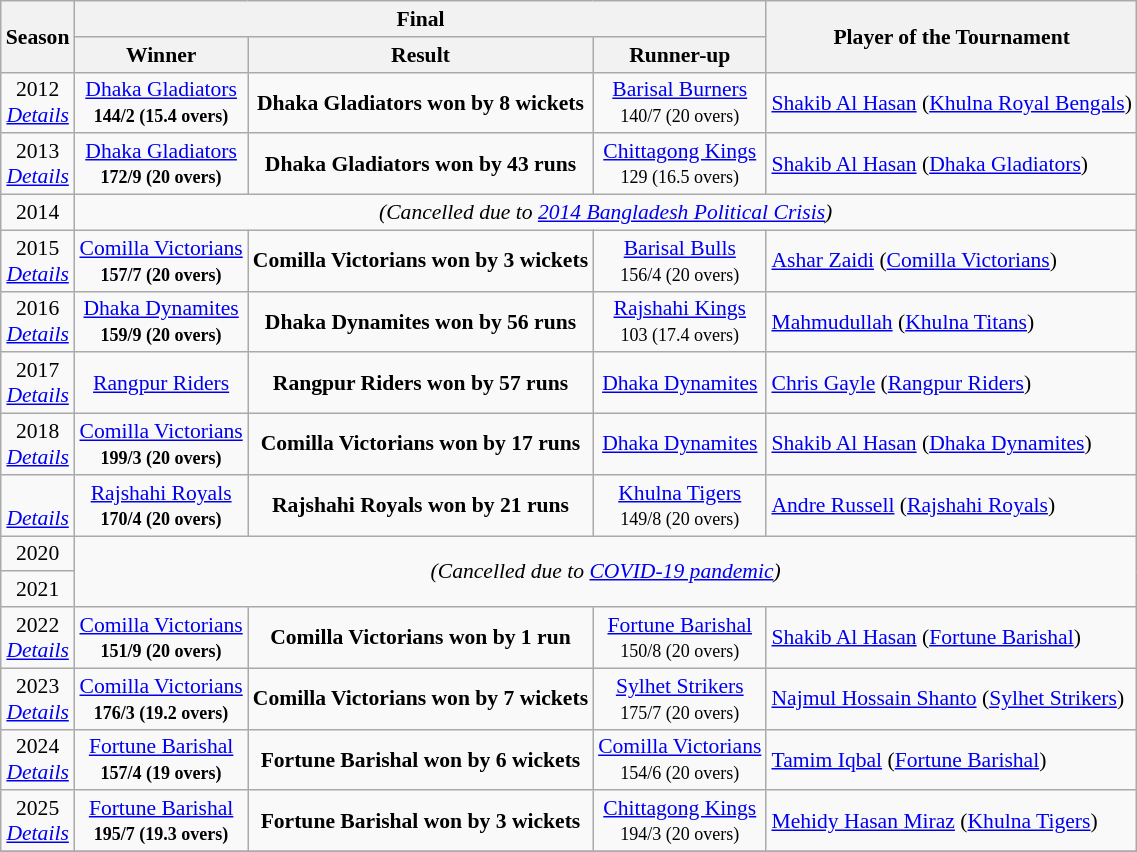<table class="wikitable" style="font-size:90%; text-align: center;">
<tr>
<th rowspan="2">Season</th>
<th colspan=3>Final</th>
<th rowspan="2">Player of the Tournament</th>
</tr>
<tr>
<th>Winner</th>
<th>Result</th>
<th>Runner-up</th>
</tr>
<tr>
<td>2012<br><em><a href='#'>Details</a></em></td>
<td><a href='#'>Dhaka Gladiators</a>  <br><small><strong>144/2 (15.4 overs)</strong></small></td>
<td><strong>Dhaka Gladiators won by 8 wickets</strong><br></td>
<td><a href='#'>Barisal Burners</a> <br><small>140/7 (20 overs)</small></td>
<td style="text-align:left"><a href='#'>Shakib Al Hasan</a> (<a href='#'>Khulna Royal Bengals</a>)</td>
</tr>
<tr>
<td>2013<br><em><a href='#'>Details</a></em></td>
<td><a href='#'>Dhaka Gladiators</a> <br><small><strong>172/9 (20 overs)</strong></small></td>
<td><strong>Dhaka Gladiators won by 43 runs</strong><br></td>
<td><a href='#'>Chittagong Kings</a> <br><small>129 (16.5 overs)</small></td>
<td style="text-align:left"><a href='#'>Shakib Al Hasan</a> (<a href='#'>Dhaka Gladiators</a>)</td>
</tr>
<tr>
<td>2014</td>
<td colspan="4"><em>(Cancelled due to <a href='#'>2014 Bangladesh Political Crisis</a>)</em></td>
</tr>
<tr>
<td>2015<br><em><a href='#'>Details</a></em></td>
<td><a href='#'>Comilla Victorians</a><br><small><strong>157/7 (20 overs)</strong></small></td>
<td><strong> Comilla Victorians won by 3 wickets</strong><br></td>
<td><a href='#'>Barisal Bulls</a><br><small>156/4 (20 overs)</small></td>
<td style="text-align:left"><a href='#'>Ashar Zaidi</a> (<a href='#'>Comilla Victorians</a>)</td>
</tr>
<tr>
<td>2016<br><em><a href='#'>Details</a></em></td>
<td><a href='#'>Dhaka Dynamites</a> <br><small><strong>159/9 (20 overs)</strong></small></td>
<td><strong>Dhaka Dynamites won by 56 runs</strong><br></td>
<td><a href='#'>Rajshahi Kings</a> <br><small>103 (17.4 overs)</small></td>
<td style="text-align:left"><a href='#'>Mahmudullah</a> (<a href='#'>Khulna Titans</a>)</td>
</tr>
<tr>
<td>2017<br> <em><a href='#'>Details</a></em></td>
<td><a href='#'>Rangpur Riders</a>  <br> </td>
<td><strong>Rangpur Riders won by 57 runs</strong> <br></td>
<td><a href='#'>Dhaka Dynamites</a>  <br> </td>
<td style="text-align:left"><a href='#'>Chris Gayle</a> (<a href='#'>Rangpur Riders</a>)</td>
</tr>
<tr>
<td>2018<br> <em><a href='#'>Details</a></em></td>
<td><a href='#'>Comilla Victorians</a> <br><strong><small>199/3 (20 overs)</small></strong></td>
<td><strong>Comilla Victorians won by 17 runs</strong><br></td>
<td><a href='#'>Dhaka Dynamites</a>  <br> </td>
<td style="text-align:left"><a href='#'>Shakib Al Hasan</a> (<a href='#'>Dhaka Dynamites</a>)</td>
</tr>
<tr>
<td><br> <em><a href='#'>Details</a></em></td>
<td><a href='#'>Rajshahi Royals</a> <br><strong><small>170/4 (20 overs)</small></strong></td>
<td><strong>Rajshahi Royals won by 21 runs</strong><br></td>
<td><a href='#'>Khulna Tigers</a> <br><small>149/8 (20 overs)</small></td>
<td style="text-align:left"><a href='#'>Andre Russell</a> (<a href='#'>Rajshahi Royals</a>)</td>
</tr>
<tr>
<td>2020</td>
<td colspan="4" rowspan="2"><em>(Cancelled due to <a href='#'>COVID-19 pandemic</a>)</em></td>
</tr>
<tr>
<td>2021</td>
</tr>
<tr>
<td>2022 <br> <em><a href='#'>Details</a></em></td>
<td><a href='#'>Comilla Victorians</a> <br><small><strong>151/9 (20 overs)</strong></small></td>
<td><strong>Comilla Victorians won by 1 run</strong><br> </td>
<td><a href='#'>Fortune Barishal</a> <br><small>150/8 (20 overs)</small></td>
<td style="text-align:left"><a href='#'>Shakib Al Hasan</a> (<a href='#'>Fortune Barishal</a>)</td>
</tr>
<tr>
<td>2023 <br> <em><a href='#'>Details</a></em></td>
<td><a href='#'>Comilla Victorians</a> <br><small><strong>176/3 (19.2 overs)</strong></small></td>
<td><strong>Comilla Victorians won by 7 wickets</strong><br> </td>
<td><a href='#'>Sylhet Strikers</a> <br><small> 175/7 (20 overs)</small></td>
<td style="text-align:left"><a href='#'>Najmul Hossain Shanto</a> (<a href='#'>Sylhet Strikers</a>)</td>
</tr>
<tr>
<td>2024 <br> <em><a href='#'>Details</a></em></td>
<td><a href='#'>Fortune Barishal</a> <br><small><strong>157/4 (19 overs)</strong></small></td>
<td><strong>Fortune Barishal won by 6 wickets</strong><br> </td>
<td><a href='#'>Comilla Victorians</a> <br><small> 154/6 (20 overs)</small></td>
<td style="text-align:left"><a href='#'>Tamim Iqbal</a> (<a href='#'>Fortune Barishal</a>)</td>
</tr>
<tr>
<td>2025 <br> <em><a href='#'>Details</a></em></td>
<td><a href='#'>Fortune Barishal</a> <br><small><strong>195/7 (19.3 overs)</strong></small></td>
<td><strong>Fortune Barishal won by 3 wickets</strong><br> </td>
<td><a href='#'>Chittagong Kings</a> <br><small> 194/3 (20 overs)</small></td>
<td style="text-align:left"><a href='#'>Mehidy Hasan Miraz</a> (<a href='#'>Khulna Tigers</a>)</td>
</tr>
<tr>
</tr>
</table>
